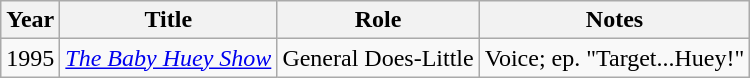<table class="wikitable sortable">
<tr>
<th>Year</th>
<th>Title</th>
<th>Role</th>
<th>Notes</th>
</tr>
<tr>
<td>1995</td>
<td><em><a href='#'>The Baby Huey Show</a></em></td>
<td>General Does-Little</td>
<td>Voice; ep. "Target...Huey!"</td>
</tr>
</table>
